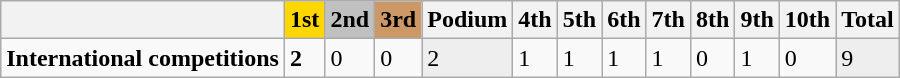<table class="wikitable">
<tr>
<th></th>
<th style="background: gold;">1st</th>
<th style="background: silver;">2nd</th>
<th style="background: #c96;">3rd</th>
<th>Podium</th>
<th>4th</th>
<th>5th</th>
<th>6th</th>
<th>7th</th>
<th>8th</th>
<th>9th</th>
<th>10th</th>
<th>Total</th>
</tr>
<tr>
<td><strong>International competitions</strong></td>
<td><strong>2</strong></td>
<td>0</td>
<td>0</td>
<td style="background: #EEEEEE;">2</td>
<td>1</td>
<td>1</td>
<td>1</td>
<td>1</td>
<td>0</td>
<td>1</td>
<td>0</td>
<td style="background: #EEEEEE;">9</td>
</tr>
</table>
